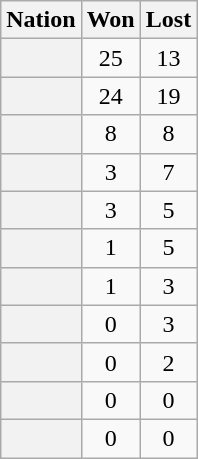<table class="wikitable plainrowheaders sortable">
<tr>
<th scope=col>Nation</th>
<th scope=col>Won</th>
<th scope=col>Lost</th>
</tr>
<tr>
<th scope=row></th>
<td align=center>25</td>
<td align=center>13</td>
</tr>
<tr>
<th scope=row></th>
<td align=center>24</td>
<td align=center>19</td>
</tr>
<tr>
<th scope=row></th>
<td align=center>8</td>
<td align=center>8</td>
</tr>
<tr>
<th scope=row></th>
<td align=center>3</td>
<td align=center>7</td>
</tr>
<tr>
<th scope=row></th>
<td align=center>3</td>
<td align=center>5</td>
</tr>
<tr>
<th scope=row></th>
<td align=center>1</td>
<td align=center>5</td>
</tr>
<tr>
<th scope=row></th>
<td align=center>1</td>
<td align=center>3</td>
</tr>
<tr>
<th scope=row></th>
<td align=center>0</td>
<td align=center>3</td>
</tr>
<tr>
<th scope=row></th>
<td align=center>0</td>
<td align=center>2</td>
</tr>
<tr>
<th scope=row></th>
<td align=center>0</td>
<td align=center>0</td>
</tr>
<tr>
<th scope=row></th>
<td align=center>0</td>
<td align=center>0</td>
</tr>
</table>
